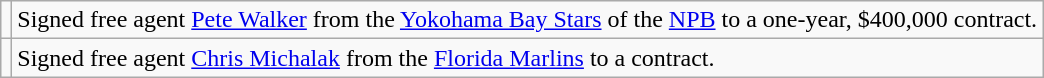<table class="wikitable">
<tr>
<td></td>
<td>Signed free agent <a href='#'>Pete Walker</a> from the <a href='#'>Yokohama Bay Stars</a> of the <a href='#'>NPB</a> to a one-year, $400,000 contract.</td>
</tr>
<tr>
<td></td>
<td>Signed free agent <a href='#'>Chris Michalak</a> from the <a href='#'>Florida Marlins</a> to a contract.</td>
</tr>
</table>
